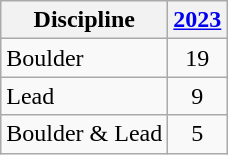<table class="wikitable" style="text-align: center;">
<tr>
<th>Discipline</th>
<th><a href='#'>2023</a></th>
</tr>
<tr>
<td align="left">Boulder</td>
<td>19</td>
</tr>
<tr>
<td align="left">Lead</td>
<td>9</td>
</tr>
<tr>
<td align="left">Boulder & Lead</td>
<td>5</td>
</tr>
</table>
